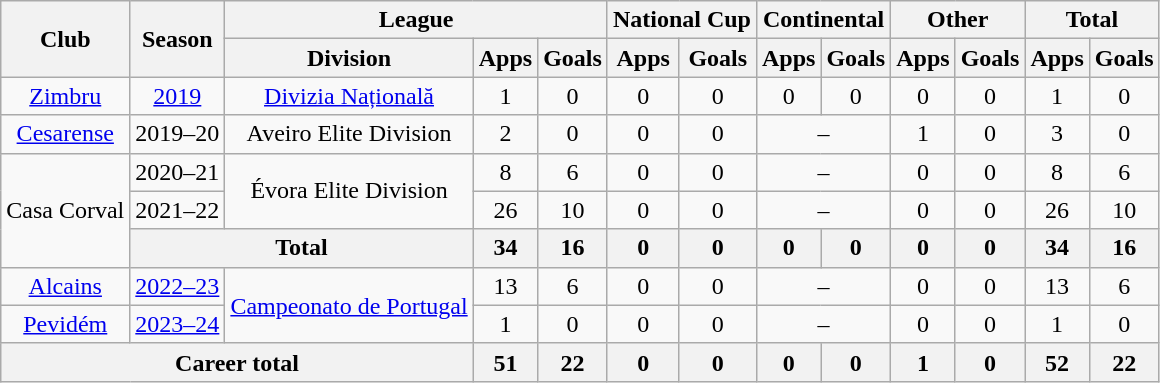<table class=wikitable style=text-align:center>
<tr>
<th rowspan="2">Club</th>
<th rowspan="2">Season</th>
<th colspan="3">League</th>
<th colspan="2">National Cup</th>
<th colspan="2">Continental</th>
<th colspan="2">Other</th>
<th colspan="2">Total</th>
</tr>
<tr>
<th>Division</th>
<th>Apps</th>
<th>Goals</th>
<th>Apps</th>
<th>Goals</th>
<th>Apps</th>
<th>Goals</th>
<th>Apps</th>
<th>Goals</th>
<th>Apps</th>
<th>Goals</th>
</tr>
<tr>
<td><a href='#'>Zimbru</a></td>
<td><a href='#'>2019</a></td>
<td><a href='#'>Divizia Națională</a></td>
<td>1</td>
<td>0</td>
<td>0</td>
<td>0</td>
<td>0</td>
<td>0</td>
<td>0</td>
<td>0</td>
<td>1</td>
<td>0</td>
</tr>
<tr>
<td><a href='#'>Cesarense</a></td>
<td>2019–20</td>
<td>Aveiro Elite Division</td>
<td>2</td>
<td>0</td>
<td>0</td>
<td>0</td>
<td colspan="2">–</td>
<td>1</td>
<td>0</td>
<td>3</td>
<td>0</td>
</tr>
<tr>
<td rowspan="3">Casa Corval</td>
<td>2020–21</td>
<td rowspan="2">Évora Elite Division</td>
<td>8</td>
<td>6</td>
<td>0</td>
<td>0</td>
<td colspan="2">–</td>
<td>0</td>
<td>0</td>
<td>8</td>
<td>6</td>
</tr>
<tr>
<td>2021–22</td>
<td>26</td>
<td>10</td>
<td>0</td>
<td>0</td>
<td colspan="2">–</td>
<td>0</td>
<td>0</td>
<td>26</td>
<td>10</td>
</tr>
<tr>
<th colspan=2>Total</th>
<th>34</th>
<th>16</th>
<th>0</th>
<th>0</th>
<th>0</th>
<th>0</th>
<th>0</th>
<th>0</th>
<th>34</th>
<th>16</th>
</tr>
<tr>
<td><a href='#'>Alcains</a></td>
<td><a href='#'>2022–23</a></td>
<td rowspan="2"><a href='#'>Campeonato de Portugal</a></td>
<td>13</td>
<td>6</td>
<td>0</td>
<td>0</td>
<td colspan="2">–</td>
<td>0</td>
<td>0</td>
<td>13</td>
<td>6</td>
</tr>
<tr>
<td><a href='#'>Pevidém</a></td>
<td><a href='#'>2023–24</a></td>
<td>1</td>
<td>0</td>
<td>0</td>
<td>0</td>
<td colspan="2">–</td>
<td>0</td>
<td>0</td>
<td>1</td>
<td>0</td>
</tr>
<tr>
<th colspan=3>Career total</th>
<th>51</th>
<th>22</th>
<th>0</th>
<th>0</th>
<th>0</th>
<th>0</th>
<th>1</th>
<th>0</th>
<th>52</th>
<th>22</th>
</tr>
</table>
